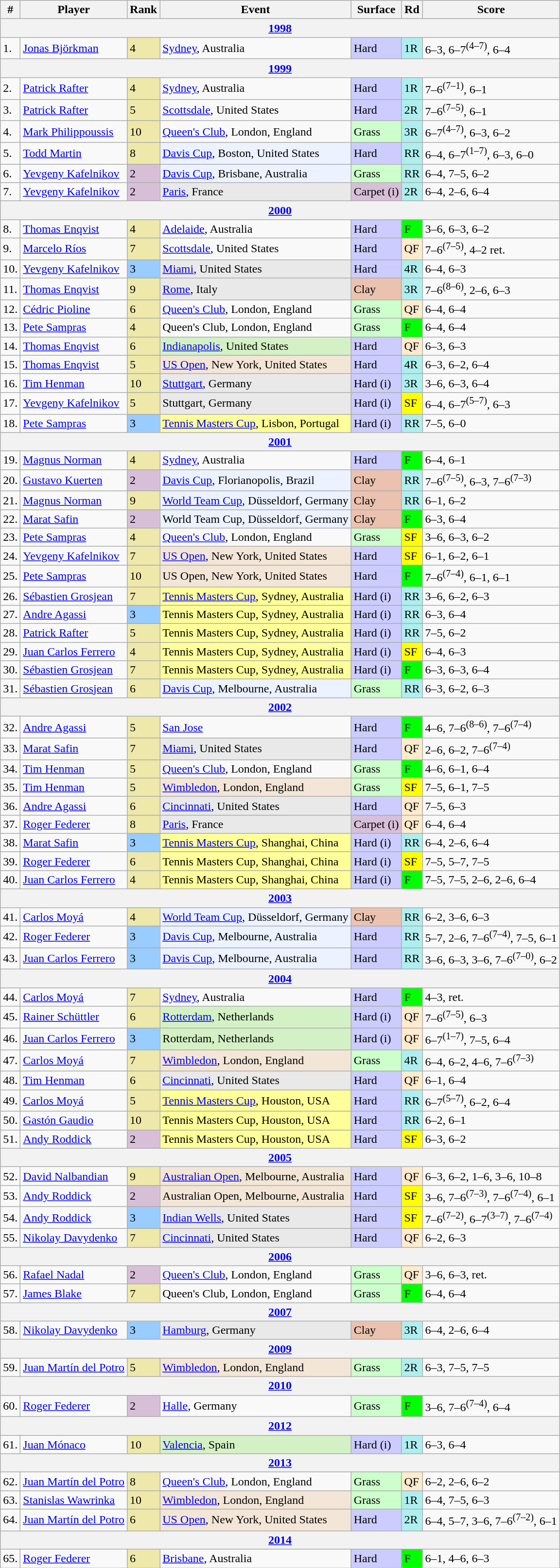<table class="wikitable sortable">
<tr>
<th>#</th>
<th>Player</th>
<th>Rank</th>
<th>Event</th>
<th>Surface</th>
<th>Rd</th>
<th class="unsortable">Score</th>
</tr>
<tr>
<th colspan=7><a href='#'>1998</a></th>
</tr>
<tr>
<td>1.</td>
<td> <a href='#'>Jonas Björkman</a></td>
<td bgcolor=EEE8AA>4</td>
<td><a href='#'>Sydney</a>, Australia</td>
<td bgcolor=CCCCFF>Hard</td>
<td bgcolor=afeeee>1R</td>
<td>6–3, 6–7<sup>(4–7)</sup>, 6–4</td>
</tr>
<tr>
<th colspan=7><a href='#'>1999</a></th>
</tr>
<tr>
<td>2.</td>
<td> <a href='#'>Patrick Rafter</a></td>
<td bgcolor=EEE8AA>4</td>
<td><a href='#'>Sydney</a>, Australia</td>
<td bgcolor=CCCCFF>Hard</td>
<td bgcolor=afeeee>1R</td>
<td>7–6<sup>(7–1)</sup>, 6–1</td>
</tr>
<tr>
<td>3.</td>
<td> <a href='#'>Patrick Rafter</a></td>
<td bgcolor=EEE8AA>5</td>
<td><a href='#'>Scottsdale</a>, United States</td>
<td bgcolor=CCCCFF>Hard</td>
<td bgcolor=afeeee>2R</td>
<td>7–6<sup>(7–5)</sup>, 6–1</td>
</tr>
<tr>
<td>4.</td>
<td> <a href='#'>Mark Philippoussis</a></td>
<td bgcolor=EEE8AA>10</td>
<td><a href='#'>Queen's Club</a>, London, England</td>
<td bgcolor=CCFFCC>Grass</td>
<td bgcolor=afeeee>3R</td>
<td>6–7<sup>(4–7)</sup>, 6–3, 6–2</td>
</tr>
<tr>
<td>5.</td>
<td> <a href='#'>Todd Martin</a></td>
<td bgcolor=EEE8AA>8</td>
<td bgcolor=ecf2ff><a href='#'>Davis Cup</a>, Boston, United States</td>
<td bgcolor=CCCCFF>Hard</td>
<td bgcolor=afeeee>RR</td>
<td>6–4, 6–7<sup>(1–7)</sup>, 6–3, 6–0</td>
</tr>
<tr>
<td>6.</td>
<td> <a href='#'>Yevgeny Kafelnikov</a></td>
<td bgcolor=thistle>2</td>
<td bgcolor=ecf2ff><a href='#'>Davis Cup</a>, Brisbane, Australia</td>
<td bgcolor=CCFFCC>Grass</td>
<td bgcolor=afeeee>RR</td>
<td>6–4, 7–5, 6–2</td>
</tr>
<tr>
<td>7.</td>
<td> <a href='#'>Yevgeny Kafelnikov</a></td>
<td bgcolor=thistle>2</td>
<td bgcolor=e9e9e9><a href='#'>Paris</a>, France</td>
<td bgcolor=thistle>Carpet (i)</td>
<td bgcolor=afeeee>2R</td>
<td>6–4, 2–6, 6–4</td>
</tr>
<tr>
<th colspan=7><a href='#'>2000</a></th>
</tr>
<tr>
<td>8.</td>
<td> <a href='#'>Thomas Enqvist</a></td>
<td bgcolor=EEE8AA>4</td>
<td><a href='#'>Adelaide</a>, Australia</td>
<td bgcolor=CCCCFF>Hard</td>
<td bgcolor=lime>F</td>
<td>3–6, 6–3, 6–2</td>
</tr>
<tr>
<td>9.</td>
<td> <a href='#'>Marcelo Ríos</a></td>
<td bgcolor=EEE8AA>7</td>
<td><a href='#'>Scottsdale</a>, United States</td>
<td bgcolor=CCCCFF>Hard</td>
<td bgcolor=ffebcd>QF</td>
<td>7–6<sup>(7–5)</sup>, 4–2 ret.</td>
</tr>
<tr>
<td>10.</td>
<td> <a href='#'>Yevgeny Kafelnikov</a></td>
<td bgcolor=99ccff>3</td>
<td bgcolor=e9e9e9><a href='#'>Miami</a>, United States</td>
<td bgcolor=CCCCFF>Hard</td>
<td bgcolor=afeeee>4R</td>
<td>6–4, 6–3</td>
</tr>
<tr>
<td>11.</td>
<td> <a href='#'>Thomas Enqvist</a></td>
<td bgcolor=EEE8AA>9</td>
<td bgcolor=e9e9e9><a href='#'>Rome</a>, Italy</td>
<td bgcolor=EBC2AF>Clay</td>
<td bgcolor=afeeee>3R</td>
<td>7–6<sup>(8–6)</sup>, 2–6, 6–3</td>
</tr>
<tr>
<td>12.</td>
<td> <a href='#'>Cédric Pioline</a></td>
<td bgcolor=EEE8AA>6</td>
<td><a href='#'>Queen's Club</a>, London, England</td>
<td bgcolor=CCFFCC>Grass</td>
<td bgcolor=ffebcd>QF</td>
<td>6–4, 6–4</td>
</tr>
<tr>
<td>13.</td>
<td> <a href='#'>Pete Sampras</a></td>
<td bgcolor=EEE8AA>4</td>
<td>Queen's Club, London, England</td>
<td bgcolor=CCFFCC>Grass</td>
<td bgcolor=lime>F</td>
<td>6–4, 6–4</td>
</tr>
<tr>
<td>14.</td>
<td> <a href='#'>Thomas Enqvist</a></td>
<td bgcolor=EEE8AA>6</td>
<td bgcolor=d4f1c5><a href='#'>Indianapolis</a>, United States</td>
<td bgcolor=CCCCFF>Hard</td>
<td bgcolor=ffebcd>QF</td>
<td>6–3, 6–3</td>
</tr>
<tr>
<td>15.</td>
<td> <a href='#'>Thomas Enqvist</a></td>
<td bgcolor=EEE8AA>5</td>
<td bgcolor=f3e6d7><a href='#'>US Open</a>, New York, United States</td>
<td bgcolor=CCCCFF>Hard</td>
<td bgcolor=afeeee>4R</td>
<td>6–3, 6–2, 6–4</td>
</tr>
<tr>
<td>16.</td>
<td> <a href='#'>Tim Henman</a></td>
<td bgcolor=EEE8AA>10</td>
<td bgcolor=e9e9e9><a href='#'>Stuttgart</a>, Germany</td>
<td bgcolor=CCCCFF>Hard (i)</td>
<td bgcolor=afeeee>3R</td>
<td>3–6, 6–3, 6–4</td>
</tr>
<tr>
<td>17.</td>
<td> <a href='#'>Yevgeny Kafelnikov</a></td>
<td bgcolor=EEE8AA>5</td>
<td bgcolor=e9e9e9>Stuttgart, Germany</td>
<td bgcolor=CCCCFF>Hard (i)</td>
<td bgcolor=yellow>SF</td>
<td>6–4, 6–7<sup>(5–7)</sup>, 6–3</td>
</tr>
<tr>
<td>18.</td>
<td> <a href='#'>Pete Sampras</a></td>
<td bgcolor=99ccff>3</td>
<td bgcolor=FFFF99><a href='#'>Tennis Masters Cup</a>, Lisbon, Portugal</td>
<td bgcolor=CCCCFF>Hard (i)</td>
<td bgcolor=afeeee>RR</td>
<td>7–5, 6–0</td>
</tr>
<tr>
<th colspan=7><a href='#'>2001</a></th>
</tr>
<tr>
<td>19.</td>
<td> <a href='#'>Magnus Norman</a></td>
<td bgcolor=EEE8AA>4</td>
<td><a href='#'>Sydney</a>, Australia</td>
<td bgcolor=CCCCFF>Hard</td>
<td bgcolor=lime>F</td>
<td>6–4, 6–1</td>
</tr>
<tr>
<td>20.</td>
<td> <a href='#'>Gustavo Kuerten</a></td>
<td bgcolor=thistle>2</td>
<td bgcolor=ecf2ff><a href='#'>Davis Cup</a>, Florianopolis, Brazil</td>
<td bgcolor=EBC2AF>Clay</td>
<td bgcolor=afeeee>RR</td>
<td>7–6<sup>(7–5)</sup>, 6–3, 7–6<sup>(7–3)</sup></td>
</tr>
<tr>
<td>21.</td>
<td> <a href='#'>Magnus Norman</a></td>
<td bgcolor=EEE8AA>9</td>
<td bgcolor=ECF2FF><a href='#'>World Team Cup</a>, Düsseldorf, Germany</td>
<td bgcolor=EBC2AF>Clay</td>
<td bgcolor=afeeee>RR</td>
<td>6–1, 6–2</td>
</tr>
<tr>
<td>22.</td>
<td> <a href='#'>Marat Safin</a></td>
<td bgcolor=thistle>2</td>
<td bgcolor=ECF2FF>World Team Cup, Düsseldorf, Germany</td>
<td bgcolor=EBC2AF>Clay</td>
<td bgcolor=lime>F</td>
<td>6–3, 6–4</td>
</tr>
<tr>
<td>23.</td>
<td> <a href='#'>Pete Sampras</a></td>
<td bgcolor=EEE8AA>4</td>
<td><a href='#'>Queen's Club</a>, London, England</td>
<td bgcolor=CCFFCC>Grass</td>
<td bgcolor=yellow>SF</td>
<td>3–6, 6–3, 6–2</td>
</tr>
<tr>
<td>24.</td>
<td> <a href='#'>Yevgeny Kafelnikov</a></td>
<td bgcolor=EEE8AA>7</td>
<td bgcolor=f3e6d7><a href='#'>US Open</a>, New York, United States</td>
<td bgcolor=CCCCFF>Hard</td>
<td bgcolor=yellow>SF</td>
<td>6–1, 6–2, 6–1</td>
</tr>
<tr>
<td>25.</td>
<td> <a href='#'>Pete Sampras</a></td>
<td bgcolor=EEE8AA>10</td>
<td bgcolor=f3e6d7>US Open, New York, United States</td>
<td bgcolor=CCCCFF>Hard</td>
<td bgcolor=lime>F</td>
<td>7–6<sup>(7–4)</sup>, 6–1, 6–1</td>
</tr>
<tr>
<td>26.</td>
<td> <a href='#'>Sébastien Grosjean</a></td>
<td bgcolor=EEE8AA>7</td>
<td bgcolor=FFFF99><a href='#'>Tennis Masters Cup</a>, Sydney, Australia</td>
<td bgcolor=CCCCFF>Hard (i)</td>
<td bgcolor=afeeee>RR</td>
<td>3–6, 6–2, 6–3</td>
</tr>
<tr>
<td>27.</td>
<td> <a href='#'>Andre Agassi</a></td>
<td bgcolor=99ccff>3</td>
<td bgcolor=FFFF99>Tennis Masters Cup, Sydney, Australia</td>
<td bgcolor=CCCCFF>Hard (i)</td>
<td bgcolor=afeeee>RR</td>
<td>6–3, 6–4</td>
</tr>
<tr>
<td>28.</td>
<td> <a href='#'>Patrick Rafter</a></td>
<td bgcolor=EEE8AA>5</td>
<td bgcolor=FFFF99>Tennis Masters Cup, Sydney, Australia</td>
<td bgcolor=CCCCFF>Hard (i)</td>
<td bgcolor=afeeee>RR</td>
<td>7–5, 6–2</td>
</tr>
<tr>
<td>29.</td>
<td> <a href='#'>Juan Carlos Ferrero</a></td>
<td bgcolor=EEE8AA>4</td>
<td bgcolor=FFFF99>Tennis Masters Cup, Sydney, Australia</td>
<td bgcolor=CCCCFF>Hard (i)</td>
<td bgcolor=yellow>SF</td>
<td>6–4, 6–3</td>
</tr>
<tr>
<td>30.</td>
<td> <a href='#'>Sébastien Grosjean</a></td>
<td bgcolor=EEE8AA>7</td>
<td bgcolor=FFFF99>Tennis Masters Cup, Sydney, Australia</td>
<td bgcolor=CCCCFF>Hard (i)</td>
<td bgcolor=lime>F</td>
<td>6–3, 6–3, 6–4</td>
</tr>
<tr>
<td>31.</td>
<td> <a href='#'>Sébastien Grosjean</a></td>
<td bgcolor=EEE8AA>6</td>
<td bgcolor=ecf2ff><a href='#'>Davis Cup</a>, Melbourne, Australia</td>
<td bgcolor=CCFFCC>Grass</td>
<td bgcolor=afeeee>RR</td>
<td>6–3, 6–2, 6–3</td>
</tr>
<tr>
<th colspan=7><a href='#'>2002</a></th>
</tr>
<tr>
<td>32.</td>
<td> <a href='#'>Andre Agassi</a></td>
<td bgcolor=EEE8AA>5</td>
<td><a href='#'>San Jose</a></td>
<td bgcolor=CCCCFF>Hard</td>
<td bgcolor=lime>F</td>
<td>4–6, 7–6<sup>(8–6)</sup>, 7–6<sup>(7–4)</sup></td>
</tr>
<tr>
<td>33.</td>
<td> <a href='#'>Marat Safin</a></td>
<td bgcolor=EEE8AA>7</td>
<td bgcolor=e9e9e9><a href='#'>Miami</a>, United States</td>
<td bgcolor=CCCCFF>Hard</td>
<td bgcolor=ffebcd>QF</td>
<td>2–6, 6–2, 7–6<sup>(7–4)</sup></td>
</tr>
<tr>
<td>34.</td>
<td> <a href='#'>Tim Henman</a></td>
<td bgcolor=EEE8AA>5</td>
<td><a href='#'>Queen's Club</a>, London, England</td>
<td bgcolor=CCFFCC>Grass</td>
<td bgcolor=lime>F</td>
<td>4–6, 6–1, 6–4</td>
</tr>
<tr>
<td>35.</td>
<td> <a href='#'>Tim Henman</a></td>
<td bgcolor=EEE8AA>5</td>
<td bgcolor=f3e6d7><a href='#'>Wimbledon</a>, London, England</td>
<td bgcolor=CCFFCC>Grass</td>
<td bgcolor=yellow>SF</td>
<td>7–5, 6–1, 7–5</td>
</tr>
<tr>
<td>36.</td>
<td> <a href='#'>Andre Agassi</a></td>
<td bgcolor=EEE8AA>6</td>
<td bgcolor=e9e9e9><a href='#'>Cincinnati</a>, United States</td>
<td bgcolor=CCCCFF>Hard</td>
<td bgcolor=ffebcd>QF</td>
<td>7–5, 6–3</td>
</tr>
<tr>
<td>37.</td>
<td> <a href='#'>Roger Federer</a></td>
<td bgcolor=EEE8AA>8</td>
<td bgcolor=e9e9e9><a href='#'>Paris</a>, France</td>
<td bgcolor=thistle>Carpet (i)</td>
<td bgcolor=ffebcd>QF</td>
<td>6–4, 6–4</td>
</tr>
<tr>
<td>38.</td>
<td> <a href='#'>Marat Safin</a></td>
<td bgcolor=99ccff>3</td>
<td bgcolor=FFFF99><a href='#'>Tennis Masters Cup</a>, Shanghai, China</td>
<td bgcolor=CCCCFF>Hard (i)</td>
<td bgcolor=afeeee>RR</td>
<td>6–4, 2–6, 6–4</td>
</tr>
<tr>
<td>39.</td>
<td> <a href='#'>Roger Federer</a></td>
<td bgcolor=EEE8AA>6</td>
<td bgcolor=FFFF99>Tennis Masters Cup, Shanghai, China</td>
<td bgcolor=CCCCFF>Hard (i)</td>
<td bgcolor=yellow>SF</td>
<td>7–5, 5–7, 7–5</td>
</tr>
<tr>
<td>40.</td>
<td> <a href='#'>Juan Carlos Ferrero</a></td>
<td bgcolor=EEE8AA>4</td>
<td bgcolor=FFFF99>Tennis Masters Cup, Shanghai, China</td>
<td bgcolor=CCCCFF>Hard (i)</td>
<td bgcolor=lime>F</td>
<td>7–5, 7–5, 2–6, 2–6, 6–4</td>
</tr>
<tr>
<th colspan=7><a href='#'>2003</a></th>
</tr>
<tr>
<td>41.</td>
<td> <a href='#'>Carlos Moyá</a></td>
<td bgcolor=EEE8AA>4</td>
<td bgcolor=ECF2FF><a href='#'>World Team Cup</a>, Düsseldorf, Germany</td>
<td bgcolor=EBC2AF>Clay</td>
<td bgcolor=afeeee>RR</td>
<td>6–2, 3–6, 6–3</td>
</tr>
<tr>
<td>42.</td>
<td> <a href='#'>Roger Federer</a></td>
<td bgcolor=99ccff>3</td>
<td bgcolor=ecf2ff><a href='#'>Davis Cup</a>, Melbourne, Australia</td>
<td bgcolor=CCCCFF>Hard</td>
<td bgcolor=afeeee>RR</td>
<td>5–7, 2–6, 7–6<sup>(7–4)</sup>, 7–5, 6–1</td>
</tr>
<tr>
<td>43.</td>
<td> <a href='#'>Juan Carlos Ferrero</a></td>
<td bgcolor=99ccff>3</td>
<td bgcolor=ecf2ff><a href='#'>Davis Cup</a>, Melbourne, Australia</td>
<td bgcolor=CCCCFF>Hard</td>
<td bgcolor=afeeee>RR</td>
<td>3–6, 6–3, 3–6,  7–6<sup>(7–0)</sup>, 6–2</td>
</tr>
<tr>
<th colspan=7><a href='#'>2004</a></th>
</tr>
<tr>
<td>44.</td>
<td> <a href='#'>Carlos Moyá</a></td>
<td bgcolor=EEE8AA>7</td>
<td><a href='#'>Sydney</a>, Australia</td>
<td bgcolor=CCCCFF>Hard</td>
<td bgcolor=lime>F</td>
<td>4–3, ret.</td>
</tr>
<tr>
<td>45.</td>
<td> <a href='#'>Rainer Schüttler</a></td>
<td bgcolor=EEE8AA>6</td>
<td bgcolor=d4f1c5><a href='#'>Rotterdam</a>, Netherlands</td>
<td bgcolor=CCCCFF>Hard (i)</td>
<td bgcolor=ffebcd>QF</td>
<td>7–6<sup>(7–5)</sup>, 6–3</td>
</tr>
<tr>
<td>46.</td>
<td> <a href='#'>Juan Carlos Ferrero</a></td>
<td bgcolor=99ccff>3</td>
<td bgcolor=d4f1c5>Rotterdam, Netherlands</td>
<td bgcolor=CCCCFF>Hard (i)</td>
<td bgcolor=ffebcd>QF</td>
<td>6–7<sup>(1–7)</sup>, 7–5, 6–4</td>
</tr>
<tr>
<td>47.</td>
<td> <a href='#'>Carlos Moyá</a></td>
<td bgcolor=EEE8AA>7</td>
<td bgcolor=f3e6d7><a href='#'>Wimbledon</a>, London, England</td>
<td bgcolor=CCFFCC>Grass</td>
<td bgcolor=afeeee>4R</td>
<td>6–4, 6–2, 4–6, 7–6<sup>(7–3)</sup></td>
</tr>
<tr>
<td>48.</td>
<td> <a href='#'>Tim Henman</a></td>
<td bgcolor=EEE8AA>6</td>
<td bgcolor=e9e9e9><a href='#'>Cincinnati</a>, United States</td>
<td bgcolor=CCCCFF>Hard</td>
<td bgcolor=ffebcd>QF</td>
<td>6–1, 6–4</td>
</tr>
<tr>
<td>49.</td>
<td> <a href='#'>Carlos Moyá</a></td>
<td bgcolor=EEE8AA>5</td>
<td bgcolor=FFFF99><a href='#'>Tennis Masters Cup</a>, Houston, USA</td>
<td bgcolor=CCCCFF>Hard</td>
<td bgcolor=afeeee>RR</td>
<td>6–7<sup>(5–7)</sup>, 6–2, 6–4</td>
</tr>
<tr>
<td>50.</td>
<td> <a href='#'>Gastón Gaudio</a></td>
<td bgcolor=EEE8AA>10</td>
<td bgcolor=FFFF99>Tennis Masters Cup, Houston, USA</td>
<td bgcolor=CCCCFF>Hard</td>
<td bgcolor=afeeee>RR</td>
<td>6–2, 6–1</td>
</tr>
<tr>
<td>51.</td>
<td> <a href='#'>Andy Roddick</a></td>
<td bgcolor=thistle>2</td>
<td bgcolor=FFFF99>Tennis Masters Cup, Houston, USA</td>
<td bgcolor=CCCCFF>Hard</td>
<td bgcolor=yellow>SF</td>
<td>6–3, 6–2</td>
</tr>
<tr>
<th colspan=7><a href='#'>2005</a></th>
</tr>
<tr>
<td>52.</td>
<td> <a href='#'>David Nalbandian</a></td>
<td bgcolor=EEE8AA>9</td>
<td bgcolor=f3e6d7><a href='#'>Australian Open</a>, Melbourne, Australia</td>
<td bgcolor=CCCCFF>Hard</td>
<td bgcolor=ffebcd>QF</td>
<td>6–3, 6–2, 1–6, 3–6, 10–8</td>
</tr>
<tr>
<td>53.</td>
<td> <a href='#'>Andy Roddick</a></td>
<td bgcolor=thistle>2</td>
<td bgcolor=f3e6d7>Australian Open, Melbourne, Australia</td>
<td bgcolor=CCCCFF>Hard</td>
<td bgcolor=yellow>SF</td>
<td>3–6, 7–6<sup>(7–3)</sup>, 7–6<sup>(7–4)</sup>, 6–1</td>
</tr>
<tr>
<td>54.</td>
<td> <a href='#'>Andy Roddick</a></td>
<td bgcolor=99ccff>3</td>
<td bgcolor=e9e9e9><a href='#'>Indian Wells</a>, United States</td>
<td bgcolor=CCCCFF>Hard</td>
<td bgcolor=yellow>SF</td>
<td>7–6<sup>(7–2)</sup>, 6–7<sup>(3–7)</sup>, 7–6<sup>(7–4)</sup></td>
</tr>
<tr>
<td>55.</td>
<td> <a href='#'>Nikolay Davydenko</a></td>
<td bgcolor=EEE8AA>7</td>
<td bgcolor=e9e9e9><a href='#'>Cincinnati</a>, United States</td>
<td bgcolor=CCCCFF>Hard</td>
<td bgcolor=ffebcd>QF</td>
<td>6–2, 6–3</td>
</tr>
<tr>
<th colspan=7><a href='#'>2006</a></th>
</tr>
<tr>
<td>56.</td>
<td> <a href='#'>Rafael Nadal</a></td>
<td bgcolor=thistle>2</td>
<td><a href='#'>Queen's Club</a>, London, England</td>
<td bgcolor=CCFFCC>Grass</td>
<td bgcolor=ffebcd>QF</td>
<td>3–6, 6–3, ret.</td>
</tr>
<tr>
<td>57.</td>
<td> <a href='#'>James Blake</a></td>
<td bgcolor=EEE8AA>7</td>
<td Queen's Club Championships>Queen's Club, London, England</td>
<td bgcolor=CCFFCC>Grass</td>
<td bgcolor=lime>F</td>
<td>6–4, 6–4</td>
</tr>
<tr>
<th colspan=7><a href='#'>2007</a></th>
</tr>
<tr>
<td>58.</td>
<td> <a href='#'>Nikolay Davydenko</a></td>
<td bgcolor=99ccff>3</td>
<td bgcolor=e9e9e9><a href='#'>Hamburg</a>, Germany</td>
<td bgcolor=EBC2AF>Clay</td>
<td bgcolor=afeeee>3R</td>
<td>6–4, 2–6, 6–4</td>
</tr>
<tr>
<th colspan=7><a href='#'>2009</a></th>
</tr>
<tr>
<td>59.</td>
<td> <a href='#'>Juan Martín del Potro</a></td>
<td bgcolor=EEE8AA>5</td>
<td bgcolor=f3e6d7><a href='#'>Wimbledon</a>, London, England</td>
<td bgcolor=CCFFCC>Grass</td>
<td bgcolor=afeeee>2R</td>
<td>6–3, 7–5, 7–5</td>
</tr>
<tr>
<th colspan=7><a href='#'>2010</a></th>
</tr>
<tr>
<td>60.</td>
<td> <a href='#'>Roger Federer</a></td>
<td bgcolor=thistle>2</td>
<td><a href='#'>Halle</a>, Germany</td>
<td bgcolor=CCFFCC>Grass</td>
<td bgcolor=lime>F</td>
<td>3–6, 7–6<sup>(7–4)</sup>, 6–4</td>
</tr>
<tr>
<th colspan=7><a href='#'>2012</a></th>
</tr>
<tr>
<td>61.</td>
<td> <a href='#'>Juan Mónaco</a></td>
<td bgcolor=EEE8AA>10</td>
<td bgcolor=d4f1c5><a href='#'>Valencia</a>, Spain</td>
<td bgcolor=CCCCFF>Hard (i)</td>
<td bgcolor=afeeee>1R</td>
<td>6–3, 6–4</td>
</tr>
<tr>
<th colspan=7><a href='#'>2013</a></th>
</tr>
<tr>
<td>62.</td>
<td> <a href='#'>Juan Martín del Potro</a></td>
<td bgcolor=EEE8AA>8</td>
<td><a href='#'>Queen's Club</a>, London, England</td>
<td bgcolor=CCFFCC>Grass</td>
<td bgcolor=ffebcd>QF</td>
<td>6–2, 2–6, 6–2</td>
</tr>
<tr>
<td>63.</td>
<td> <a href='#'>Stanislas Wawrinka</a></td>
<td bgcolor=EEE8AA>10</td>
<td bgcolor=f3e6d7><a href='#'>Wimbledon</a>, London, England</td>
<td bgcolor=CCFFCC>Grass</td>
<td bgcolor=afeeee>1R</td>
<td>6–4, 7–5, 6–3</td>
</tr>
<tr>
<td>64.</td>
<td> <a href='#'>Juan Martín del Potro</a></td>
<td bgcolor=EEE8AA>6</td>
<td bgcolor=f3e6d7><a href='#'>US Open</a>, New York, United States</td>
<td bgcolor=CCCCFF>Hard</td>
<td bgcolor=afeeee>2R</td>
<td>6–4, 5–7, 3–6, 7–6<sup>(7–2)</sup>, 6–1</td>
</tr>
<tr>
<th colspan=7><a href='#'>2014</a></th>
</tr>
<tr>
<td>65.</td>
<td> <a href='#'>Roger Federer</a></td>
<td bgcolor=EEE8AA>6</td>
<td><a href='#'>Brisbane</a>, Australia</td>
<td bgcolor=CCCCFF>Hard</td>
<td bgcolor=lime>F</td>
<td>6–1, 4–6, 6–3</td>
</tr>
</table>
